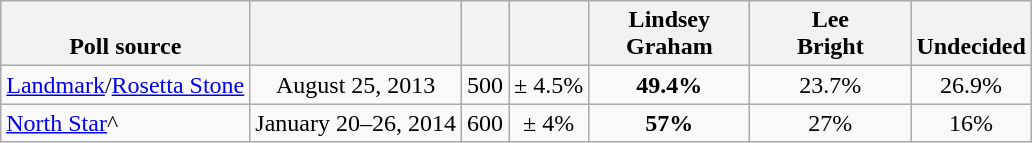<table class="wikitable" style="text-align:center">
<tr valign= bottom>
<th>Poll source</th>
<th></th>
<th></th>
<th></th>
<th style="width:100px;">Lindsey<br>Graham</th>
<th style="width:100px;">Lee<br>Bright</th>
<th>Undecided</th>
</tr>
<tr>
<td align=left><a href='#'>Landmark</a>/<a href='#'>Rosetta Stone</a></td>
<td>August 25, 2013</td>
<td>500</td>
<td>± 4.5%</td>
<td><strong>49.4%</strong></td>
<td>23.7%</td>
<td>26.9%</td>
</tr>
<tr>
<td align=left><a href='#'>North Star</a>^</td>
<td>January 20–26, 2014</td>
<td>600</td>
<td>± 4%</td>
<td><strong>57%</strong></td>
<td>27%</td>
<td>16%</td>
</tr>
</table>
